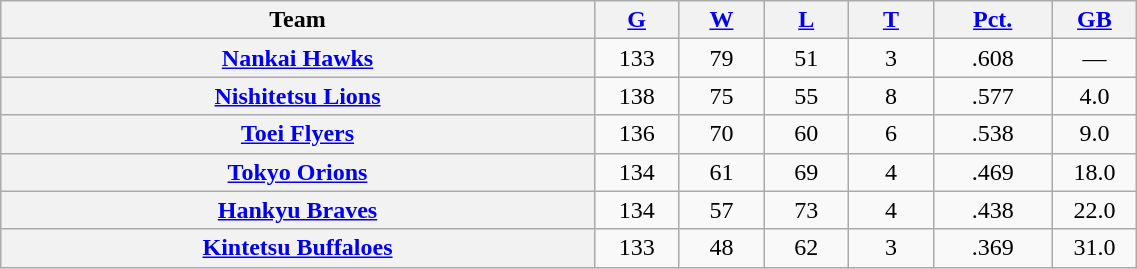<table class="wikitable plainrowheaders"  style="width:60%; text-align:center;">
<tr>
<th scope="col" style="width:35%;">Team</th>
<th scope="col" style="width:5%;"><a href='#'>G</a></th>
<th scope="col" style="width:5%;"><a href='#'>W</a></th>
<th scope="col" style="width:5%;"><a href='#'>L</a></th>
<th scope="col" style="width:5%;"><a href='#'>T</a></th>
<th scope="col" style="width:7%;"><a href='#'>Pct.</a></th>
<th scope="col" style="width:5%;"><a href='#'>GB</a></th>
</tr>
<tr>
<th scope="row" style="text-align:center;"><a href='#'>Nankai Hawks</a></th>
<td>133</td>
<td>79</td>
<td>51</td>
<td>3</td>
<td>.608</td>
<td>—</td>
</tr>
<tr>
<th scope="row" style="text-align:center;"><a href='#'>Nishitetsu Lions</a></th>
<td>138</td>
<td>75</td>
<td>55</td>
<td>8</td>
<td>.577</td>
<td>4.0</td>
</tr>
<tr>
<th scope="row" style="text-align:center;"><a href='#'>Toei Flyers</a></th>
<td>136</td>
<td>70</td>
<td>60</td>
<td>6</td>
<td>.538</td>
<td>9.0</td>
</tr>
<tr>
<th scope="row" style="text-align:center;"><a href='#'>Tokyo Orions</a></th>
<td>134</td>
<td>61</td>
<td>69</td>
<td>4</td>
<td>.469</td>
<td>18.0</td>
</tr>
<tr>
<th scope="row" style="text-align:center;"><a href='#'>Hankyu Braves</a></th>
<td>134</td>
<td>57</td>
<td>73</td>
<td>4</td>
<td>.438</td>
<td>22.0</td>
</tr>
<tr>
<th scope="row" style="text-align:center;"><a href='#'>Kintetsu Buffaloes</a></th>
<td>133</td>
<td>48</td>
<td>62</td>
<td>3</td>
<td>.369</td>
<td>31.0</td>
</tr>
</table>
